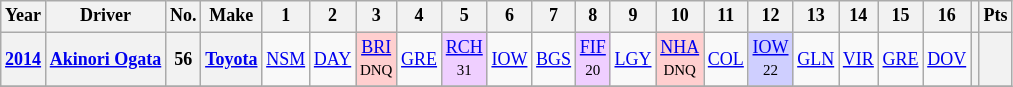<table class="wikitable" style="text-align:center; font-size:75%">
<tr>
<th>Year</th>
<th>Driver</th>
<th>No.</th>
<th>Make</th>
<th>1</th>
<th>2</th>
<th>3</th>
<th>4</th>
<th>5</th>
<th>6</th>
<th>7</th>
<th>8</th>
<th>9</th>
<th>10</th>
<th>11</th>
<th>12</th>
<th>13</th>
<th>14</th>
<th>15</th>
<th>16</th>
<th></th>
<th>Pts</th>
</tr>
<tr>
<th><a href='#'>2014</a></th>
<th><a href='#'>Akinori Ogata</a></th>
<th>56</th>
<th><a href='#'>Toyota</a></th>
<td><a href='#'>NSM</a></td>
<td><a href='#'>DAY</a></td>
<td style="background:#FFCFCF;"><a href='#'>BRI</a><br><small>DNQ</small></td>
<td><a href='#'>GRE</a></td>
<td style="background:#EFCFFF;"><a href='#'>RCH</a><br><small>31</small></td>
<td><a href='#'>IOW</a></td>
<td><a href='#'>BGS</a></td>
<td style="background:#EFCFFF;"><a href='#'>FIF</a><br><small>20</small></td>
<td><a href='#'>LGY</a></td>
<td style="background:#FFCFCF;"><a href='#'>NHA</a><br><small>DNQ</small></td>
<td><a href='#'>COL</a></td>
<td style="background:#CFCFFF;"><a href='#'>IOW</a><br><small>22</small></td>
<td><a href='#'>GLN</a></td>
<td><a href='#'>VIR</a></td>
<td><a href='#'>GRE</a></td>
<td><a href='#'>DOV</a></td>
<th></th>
<th></th>
</tr>
<tr>
</tr>
</table>
